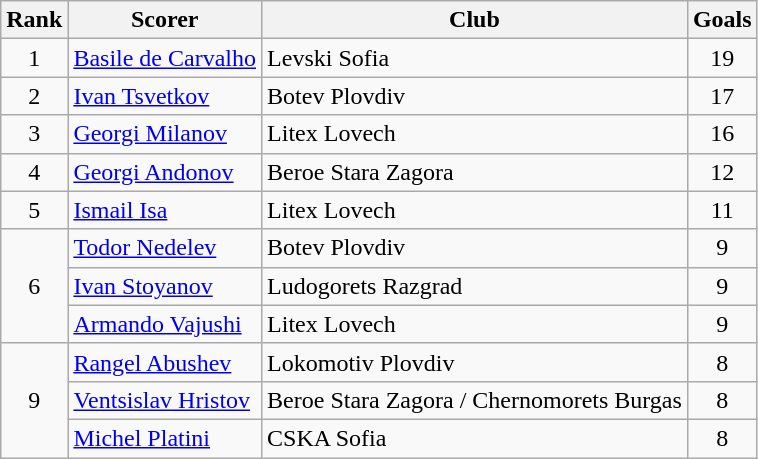<table class="wikitable" style="text-align:center">
<tr>
<th>Rank</th>
<th>Scorer</th>
<th>Club</th>
<th>Goals</th>
</tr>
<tr>
<td>1</td>
<td align="left"> <a href='#'>Basile de Carvalho</a></td>
<td align="left">Levski Sofia</td>
<td>19</td>
</tr>
<tr>
<td>2</td>
<td align="left"> <a href='#'>Ivan Tsvetkov</a></td>
<td align="left">Botev Plovdiv</td>
<td>17</td>
</tr>
<tr>
<td>3</td>
<td align="left"> <a href='#'>Georgi Milanov</a></td>
<td align="left">Litex Lovech</td>
<td>16</td>
</tr>
<tr>
<td>4</td>
<td align="left"> <a href='#'>Georgi Andonov</a></td>
<td align="left">Beroe Stara Zagora</td>
<td>12</td>
</tr>
<tr>
<td>5</td>
<td align="left"> <a href='#'>Ismail Isa</a></td>
<td align="left">Litex Lovech</td>
<td>11</td>
</tr>
<tr>
<td rowspan="3">6</td>
<td align="left"> <a href='#'>Todor Nedelev</a></td>
<td align="left">Botev Plovdiv</td>
<td>9</td>
</tr>
<tr>
<td align="left"> <a href='#'>Ivan Stoyanov</a></td>
<td align="left">Ludogorets Razgrad</td>
<td>9</td>
</tr>
<tr>
<td align="left"> <a href='#'>Armando Vajushi</a></td>
<td align="left">Litex Lovech</td>
<td>9</td>
</tr>
<tr>
<td rowspan="3">9</td>
<td align="left"> <a href='#'>Rangel Abushev</a></td>
<td align="left">Lokomotiv Plovdiv</td>
<td>8</td>
</tr>
<tr>
<td align="left"> <a href='#'>Ventsislav Hristov</a></td>
<td align="left">Beroe Stara Zagora / Chernomorets Burgas</td>
<td>8</td>
</tr>
<tr>
<td align="left"> <a href='#'>Michel Platini</a></td>
<td align="left">CSKA Sofia</td>
<td>8</td>
</tr>
</table>
